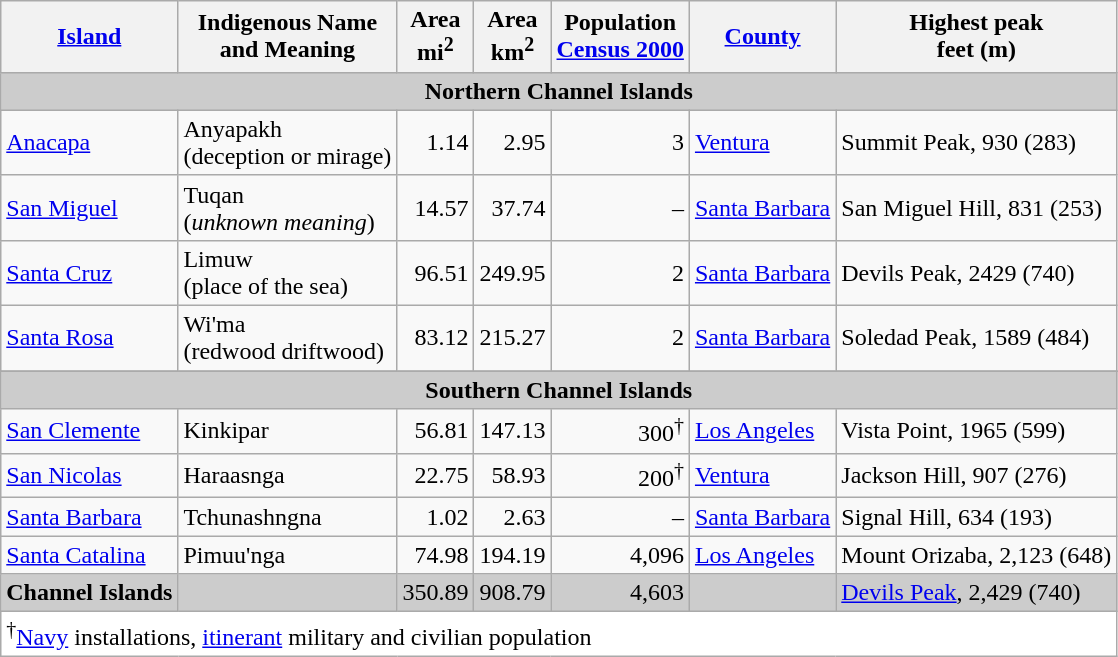<table class="wikitable">
<tr>
<th><a href='#'>Island</a></th>
<th>Indigenous Name<br> and Meaning</th>
<th>Area<br>mi<sup>2</sup></th>
<th>Area<br>km<sup>2</sup></th>
<th>Population<br><a href='#'>Census 2000</a></th>
<th><a href='#'>County</a></th>
<th>Highest peak<br>feet (m)</th>
</tr>
<tr>
<td align="center" colspan="7" bgcolor="#cccccc"><strong>Northern Channel Islands</strong></td>
</tr>
<tr>
<td><a href='#'>Anacapa</a></td>
<td>Anyapakh<br>(deception or mirage)</td>
<td align="right">1.14</td>
<td align="right">2.95</td>
<td align="right">3</td>
<td><a href='#'>Ventura</a></td>
<td>Summit Peak, 930 (283)</td>
</tr>
<tr>
<td><a href='#'>San Miguel</a></td>
<td>Tuqan<br>(<em>unknown meaning</em>)</td>
<td align="right">14.57</td>
<td align="right">37.74</td>
<td align="right">–</td>
<td><a href='#'>Santa Barbara</a></td>
<td>San Miguel Hill, 831 (253)</td>
</tr>
<tr>
<td><a href='#'>Santa Cruz</a></td>
<td>Limuw<br>(place of the sea)</td>
<td align="right">96.51</td>
<td align="right">249.95</td>
<td align="right">2</td>
<td><a href='#'>Santa Barbara</a></td>
<td>Devils Peak, 2429 (740)</td>
</tr>
<tr>
<td><a href='#'>Santa Rosa</a></td>
<td>Wi'ma<br>(redwood driftwood)</td>
<td align="right">83.12</td>
<td align="right">215.27</td>
<td align="right">2</td>
<td><a href='#'>Santa Barbara</a></td>
<td>Soledad Peak, 1589 (484)</td>
</tr>
<tr>
</tr>
<tr>
<td align="center" colspan="7" bgcolor="#cccccc"><strong>Southern Channel Islands</strong></td>
</tr>
<tr>
<td><a href='#'>San Clemente</a></td>
<td>Kinkipar</td>
<td align="right">56.81</td>
<td align="right">147.13</td>
<td align="right">300<sup>†</sup></td>
<td><a href='#'>Los Angeles</a></td>
<td>Vista Point, 1965 (599)</td>
</tr>
<tr>
<td><a href='#'>San Nicolas</a></td>
<td>Haraasnga</td>
<td align="right">22.75</td>
<td align="right">58.93</td>
<td align="right">200<sup>†</sup></td>
<td><a href='#'>Ventura</a></td>
<td>Jackson Hill, 907 (276)</td>
</tr>
<tr>
<td><a href='#'>Santa Barbara</a></td>
<td>Tchunashngna</td>
<td align="right">1.02</td>
<td align="right">2.63</td>
<td align="right">–</td>
<td><a href='#'>Santa Barbara</a></td>
<td>Signal Hill, 634 (193)</td>
</tr>
<tr>
<td><a href='#'>Santa Catalina</a></td>
<td>Pimuu'nga</td>
<td align="right">74.98</td>
<td align="right">194.19</td>
<td align="right">4,096</td>
<td><a href='#'>Los Angeles</a></td>
<td>Mount Orizaba, 2,123 (648)</td>
</tr>
<tr bgcolor=#cccccc>
<td><strong>Channel Islands</strong></td>
<td></td>
<td align="right">350.89</td>
<td align="right">908.79</td>
<td align="right">4,603</td>
<td> </td>
<td><a href='#'>Devils Peak</a>, 2,429 (740)</td>
</tr>
<tr bgcolor=#ffffff>
<td colspan="7"><sup>†</sup><a href='#'>Navy</a> installations, <a href='#'>itinerant</a> military and civilian population<br></td>
</tr>
</table>
